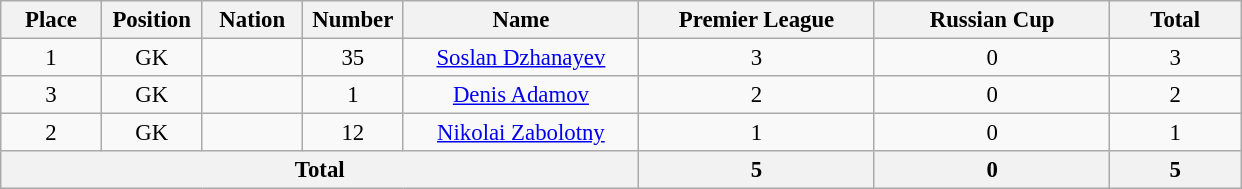<table class="wikitable" style="font-size: 95%; text-align: center;">
<tr>
<th width=60>Place</th>
<th width=60>Position</th>
<th width=60>Nation</th>
<th width=60>Number</th>
<th width=150>Name</th>
<th width=150>Premier League</th>
<th width=150>Russian Cup</th>
<th width=80>Total</th>
</tr>
<tr>
<td>1</td>
<td>GK</td>
<td></td>
<td>35</td>
<td><a href='#'>Soslan Dzhanayev</a></td>
<td>3</td>
<td>0</td>
<td>3</td>
</tr>
<tr>
<td>3</td>
<td>GK</td>
<td></td>
<td>1</td>
<td><a href='#'>Denis Adamov</a></td>
<td>2</td>
<td>0</td>
<td>2</td>
</tr>
<tr>
<td>2</td>
<td>GK</td>
<td></td>
<td>12</td>
<td><a href='#'>Nikolai Zabolotny</a></td>
<td>1</td>
<td>0</td>
<td>1</td>
</tr>
<tr>
<th colspan=5>Total</th>
<th>5</th>
<th>0</th>
<th>5</th>
</tr>
</table>
